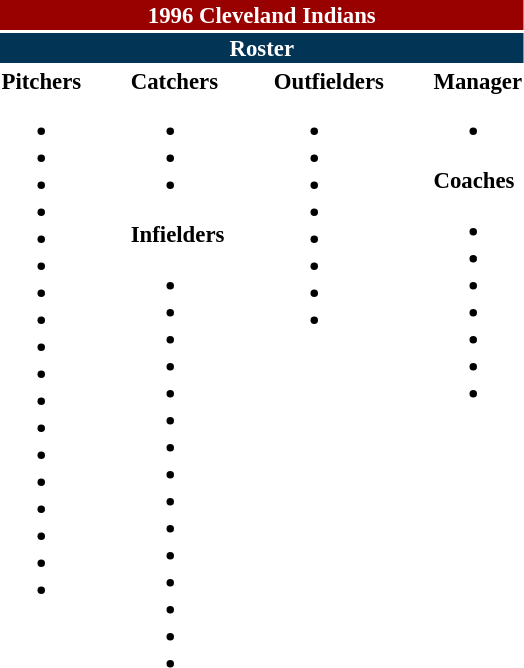<table class="toccolours" style="font-size: 95%;">
<tr>
<th colspan="10" style="background-color: #990000; color: white; text-align: center;">1996 Cleveland Indians</th>
</tr>
<tr>
<td colspan="10" style="background-color: #023456; color: #FFFFFF; text-align: center;"><strong>Roster</strong></td>
</tr>
<tr>
<td valign="top"><strong>Pitchers</strong><br><ul><li></li><li></li><li></li><li></li><li></li><li></li><li></li><li></li><li></li><li></li><li></li><li></li><li></li><li></li><li></li><li></li><li></li><li></li></ul></td>
<td width="25px"></td>
<td valign="top"><strong>Catchers</strong><br><ul><li></li><li></li><li></li></ul><strong>Infielders</strong><ul><li></li><li></li><li></li><li></li><li></li><li></li><li></li><li></li><li></li><li></li><li></li><li></li><li></li><li></li><li></li></ul></td>
<td width="25px"></td>
<td valign="top"><strong>Outfielders</strong><br><ul><li></li><li></li><li></li><li></li><li></li><li></li><li></li><li></li></ul></td>
<td width="25px"></td>
<td valign="top"><strong>Manager</strong><br><ul><li></li></ul><strong>Coaches</strong><ul><li></li><li></li><li></li><li></li><li></li><li></li><li></li></ul></td>
</tr>
</table>
